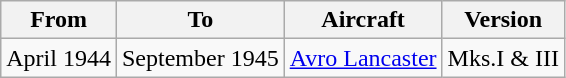<table class="wikitable">
<tr>
<th>From</th>
<th>To</th>
<th>Aircraft</th>
<th>Version</th>
</tr>
<tr>
<td>April 1944</td>
<td>September 1945</td>
<td><a href='#'>Avro Lancaster</a></td>
<td>Mks.I & III</td>
</tr>
</table>
